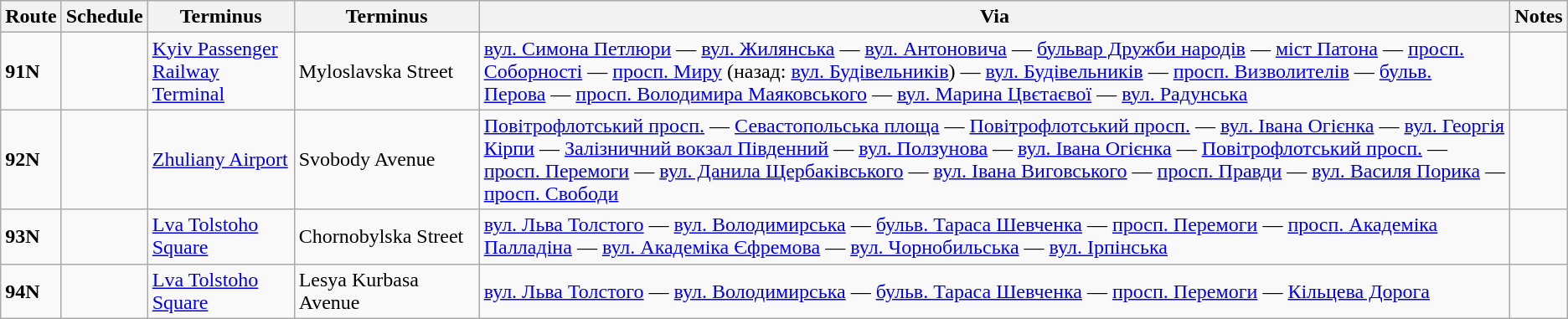<table class="wikitable">
<tr>
<th>Route</th>
<th>Schedule</th>
<th>Terminus</th>
<th>Terminus</th>
<th>Via</th>
<th>Notes</th>
</tr>
<tr>
<td><strong>91N</strong></td>
<td></td>
<td><a href='#'>Kyiv Passenger Railway Terminal</a></td>
<td width=140>Myloslavska Street</td>
<td><a href='#'>вул. Симона Петлюри</a> — <a href='#'>вул. Жилянська</a> — <a href='#'>вул. Антоновича</a> — <a href='#'>бульвар Дружби народів</a> — <a href='#'>міст Патона</a> — <a href='#'>просп. Соборності</a> — <a href='#'>просп. Миру</a> (назад: <a href='#'>вул. Будівельників</a>) — <a href='#'>вул. Будівельників</a> — <a href='#'>просп. Визволителів</a> — <a href='#'>бульв. Перова</a> — <a href='#'>просп. Володимира Маяковського</a> — <a href='#'>вул. Марина Цвєтаєвої</a> — <a href='#'>вул. Радунська</a></td>
<td></td>
</tr>
<tr>
<td><strong>92N</strong></td>
<td></td>
<td><a href='#'>Zhuliany Airport</a></td>
<td>Svobody Avenue</td>
<td><a href='#'>Повітрофлотський просп.</a> — <a href='#'>Севастопольська площа</a> — <a href='#'>Повітрофлотський просп.</a> — <a href='#'>вул. Івана Огієнка</a> — <a href='#'>вул. Георгія Кірпи</a> — <a href='#'>Залізничний вокзал Південний</a> — <a href='#'>вул. Ползунова</a> — <a href='#'>вул. Івана Огієнка</a> — <a href='#'>Повітрофлотський просп.</a> — <a href='#'>просп. Перемоги</a> — <a href='#'>вул. Данила Щербаківського</a> — <a href='#'>вул. Івана Виговського</a> — <a href='#'>просп. Правди</a> — <a href='#'>вул. Василя Порика</a> — <a href='#'>просп. Свободи</a></td>
<td></td>
</tr>
<tr>
<td><strong>93N</strong></td>
<td></td>
<td><a href='#'>Lva Tolstoho Square</a></td>
<td>Chornobylska Street</td>
<td><a href='#'>вул. Льва Толстого</a> — <a href='#'>вул. Володимирська</a> — <a href='#'>бульв. Тараса Шевченка</a> — <a href='#'>просп. Перемоги</a> — <a href='#'>просп. Академіка Палладіна</a> — <a href='#'>вул. Академіка Єфремова</a> — <a href='#'>вул. Чорнобильська</a> — <a href='#'>вул. Ірпінська</a></td>
<td></td>
</tr>
<tr>
<td><strong>94N</strong></td>
<td></td>
<td><a href='#'>Lva Tolstoho Square</a></td>
<td>Lesya Kurbasa Avenue</td>
<td><a href='#'>вул. Льва Толстого</a> — <a href='#'>вул. Володимирська</a> — <a href='#'>бульв. Тараса Шевченка</a> — <a href='#'>просп. Перемоги</a> — <a href='#'>Кільцева Дорога</a></td>
<td></td>
</tr>
</table>
